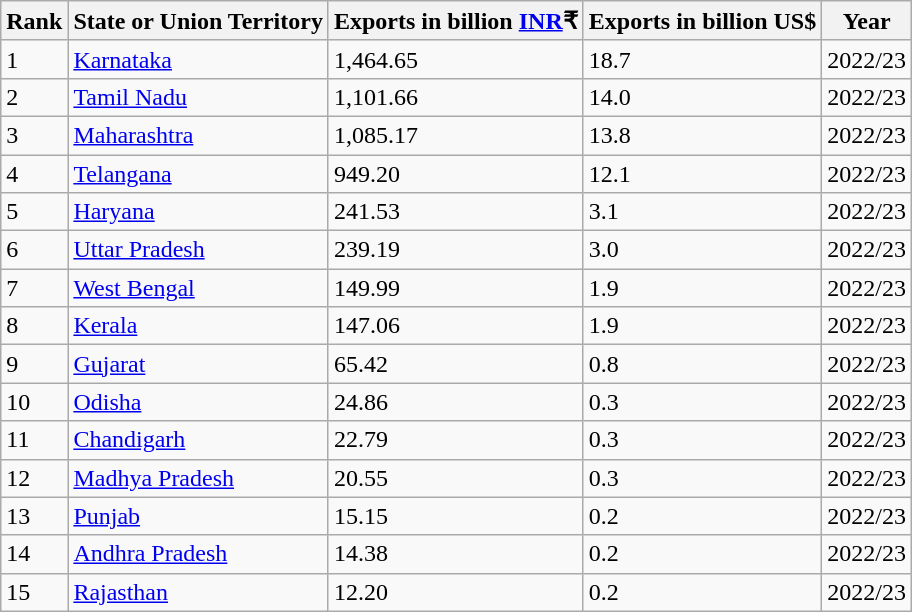<table class="wikitable sortable">
<tr>
<th>Rank</th>
<th>State or Union Territory</th>
<th>Exports in billion <a href='#'>INR</a><strong>₹</strong></th>
<th>Exports in billion US$</th>
<th>Year</th>
</tr>
<tr>
<td>1</td>
<td><a href='#'>Karnataka</a></td>
<td>1,464.65</td>
<td>18.7</td>
<td>2022/23</td>
</tr>
<tr>
<td>2</td>
<td><a href='#'>Tamil Nadu</a></td>
<td>1,101.66</td>
<td>14.0</td>
<td>2022/23</td>
</tr>
<tr>
<td>3</td>
<td><a href='#'>Maharashtra</a></td>
<td>1,085.17</td>
<td>13.8</td>
<td>2022/23</td>
</tr>
<tr>
<td>4</td>
<td><a href='#'>Telangana</a></td>
<td>949.20</td>
<td>12.1</td>
<td>2022/23</td>
</tr>
<tr>
<td>5</td>
<td><a href='#'>Haryana</a></td>
<td>241.53</td>
<td>3.1</td>
<td>2022/23</td>
</tr>
<tr>
<td>6</td>
<td><a href='#'>Uttar Pradesh</a></td>
<td>239.19</td>
<td>3.0</td>
<td>2022/23</td>
</tr>
<tr>
<td>7</td>
<td><a href='#'>West Bengal</a></td>
<td>149.99</td>
<td>1.9</td>
<td>2022/23</td>
</tr>
<tr>
<td>8</td>
<td><a href='#'>Kerala</a></td>
<td>147.06</td>
<td>1.9</td>
<td>2022/23</td>
</tr>
<tr>
<td>9</td>
<td><a href='#'>Gujarat</a></td>
<td>65.42</td>
<td>0.8</td>
<td>2022/23</td>
</tr>
<tr>
<td>10</td>
<td><a href='#'>Odisha</a></td>
<td>24.86</td>
<td>0.3</td>
<td>2022/23</td>
</tr>
<tr>
<td>11</td>
<td><a href='#'>Chandigarh</a></td>
<td>22.79</td>
<td>0.3</td>
<td>2022/23</td>
</tr>
<tr>
<td>12</td>
<td><a href='#'>Madhya Pradesh</a></td>
<td>20.55</td>
<td>0.3</td>
<td>2022/23</td>
</tr>
<tr>
<td>13</td>
<td><a href='#'>Punjab</a></td>
<td>15.15</td>
<td>0.2</td>
<td>2022/23</td>
</tr>
<tr>
<td>14</td>
<td><a href='#'>Andhra Pradesh</a></td>
<td>14.38</td>
<td>0.2</td>
<td>2022/23</td>
</tr>
<tr>
<td>15</td>
<td><a href='#'>Rajasthan</a></td>
<td>12.20</td>
<td>0.2</td>
<td>2022/23</td>
</tr>
</table>
